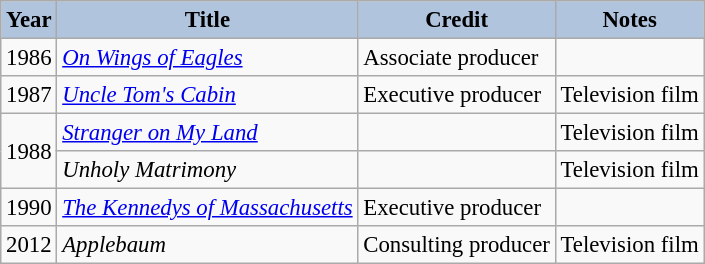<table class="wikitable" style="font-size:95%;">
<tr>
<th style="background:#B0C4DE;">Year</th>
<th style="background:#B0C4DE;">Title</th>
<th style="background:#B0C4DE;">Credit</th>
<th style="background:#B0C4DE;">Notes</th>
</tr>
<tr>
<td>1986</td>
<td><em><a href='#'>On Wings of Eagles</a></em></td>
<td>Associate producer</td>
<td></td>
</tr>
<tr>
<td>1987</td>
<td><em><a href='#'>Uncle Tom's Cabin</a></em></td>
<td>Executive producer</td>
<td>Television film</td>
</tr>
<tr>
<td rowspan=2>1988</td>
<td><em><a href='#'>Stranger on My Land</a></em></td>
<td></td>
<td>Television film</td>
</tr>
<tr>
<td><em>Unholy Matrimony</em></td>
<td></td>
<td>Television film</td>
</tr>
<tr>
<td>1990</td>
<td><em><a href='#'>The Kennedys of Massachusetts</a></em></td>
<td>Executive producer</td>
<td></td>
</tr>
<tr>
<td>2012</td>
<td><em>Applebaum</em></td>
<td>Consulting producer</td>
<td>Television film</td>
</tr>
</table>
